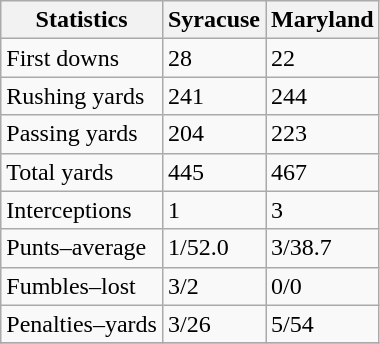<table class="wikitable">
<tr>
<th>Statistics</th>
<th>Syracuse</th>
<th>Maryland</th>
</tr>
<tr>
<td>First downs</td>
<td>28</td>
<td>22</td>
</tr>
<tr>
<td>Rushing yards</td>
<td>241</td>
<td>244</td>
</tr>
<tr>
<td>Passing yards</td>
<td>204</td>
<td>223</td>
</tr>
<tr>
<td>Total yards</td>
<td>445</td>
<td>467</td>
</tr>
<tr>
<td>Interceptions</td>
<td>1</td>
<td>3</td>
</tr>
<tr>
<td>Punts–average</td>
<td>1/52.0</td>
<td>3/38.7</td>
</tr>
<tr>
<td>Fumbles–lost</td>
<td>3/2</td>
<td>0/0</td>
</tr>
<tr>
<td>Penalties–yards</td>
<td>3/26</td>
<td>5/54</td>
</tr>
<tr>
</tr>
</table>
